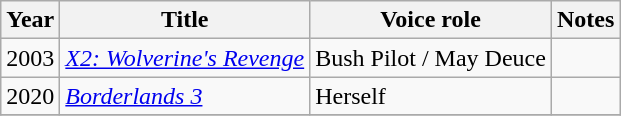<table class="wikitable sortable">
<tr>
<th>Year</th>
<th>Title</th>
<th>Voice role</th>
<th class="unsortable">Notes</th>
</tr>
<tr>
<td>2003</td>
<td><em><a href='#'>X2: Wolverine's Revenge</a></em></td>
<td>Bush Pilot / May Deuce</td>
<td></td>
</tr>
<tr>
<td>2020</td>
<td><em><a href='#'>Borderlands 3</a></em></td>
<td>Herself</td>
<td></td>
</tr>
<tr>
</tr>
</table>
